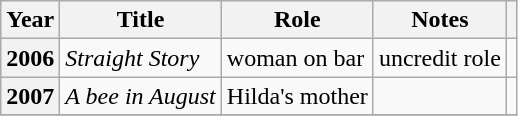<table class="wikitable plainrowheaders sortable" style="margin-right: 0;">
<tr>
<th scope="col">Year</th>
<th scope="col">Title</th>
<th scope="col">Role</th>
<th scope="col" class="unsortable">Notes</th>
<th scope="col" class="unsortable"></th>
</tr>
<tr>
<th scope="row">2006</th>
<td><em>Straight Story</em></td>
<td>woman on bar</td>
<td>uncredit role</td>
<td></td>
</tr>
<tr>
<th scope="row">2007</th>
<td><em>A bee in August</em></td>
<td>Hilda's mother</td>
<td></td>
<td></td>
</tr>
<tr>
</tr>
</table>
